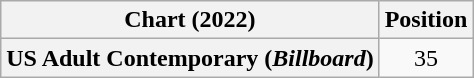<table class="wikitable plainrowheaders" style="text-align:center">
<tr>
<th>Chart (2022)</th>
<th>Position</th>
</tr>
<tr>
<th scope="row">US Adult Contemporary (<em>Billboard</em>)</th>
<td>35</td>
</tr>
</table>
